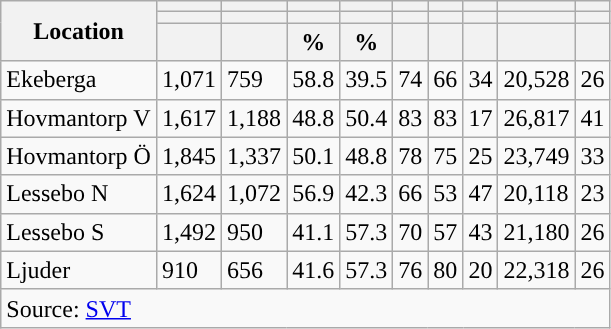<table role="presentation" class="wikitable sortable mw-collapsible">
<tr>
<th rowspan="3">Location</th>
<th></th>
<th></th>
<th></th>
<th></th>
<th></th>
<th></th>
<th></th>
<th></th>
<th></th>
</tr>
<tr>
<th></th>
<th></th>
<th style="background:"></th>
<th style="background:"></th>
<th></th>
<th></th>
<th></th>
<th></th>
<th></th>
</tr>
<tr>
<th data-sort-type="number"></th>
<th data-sort-type="number"></th>
<th data-sort-type="number">%</th>
<th data-sort-type="number">%</th>
<th data-sort-type="number"></th>
<th data-sort-type="number"></th>
<th data-sort-type="number"></th>
<th data-sort-type="number"></th>
<th data-sort-type="number"></th>
</tr>
<tr>
<td align="left">Ekeberga</td>
<td>1,071</td>
<td>759</td>
<td>58.8</td>
<td>39.5</td>
<td>74</td>
<td>66</td>
<td>34</td>
<td>20,528</td>
<td>26</td>
</tr>
<tr>
<td align="left">Hovmantorp V</td>
<td>1,617</td>
<td>1,188</td>
<td>48.8</td>
<td>50.4</td>
<td>83</td>
<td>83</td>
<td>17</td>
<td>26,817</td>
<td>41</td>
</tr>
<tr>
<td align="left">Hovmantorp Ö</td>
<td>1,845</td>
<td>1,337</td>
<td>50.1</td>
<td>48.8</td>
<td>78</td>
<td>75</td>
<td>25</td>
<td>23,749</td>
<td>33</td>
</tr>
<tr>
<td align="left">Lessebo N</td>
<td>1,624</td>
<td>1,072</td>
<td>56.9</td>
<td>42.3</td>
<td>66</td>
<td>53</td>
<td>47</td>
<td>20,118</td>
<td>23</td>
</tr>
<tr>
<td align="left">Lessebo S</td>
<td>1,492</td>
<td>950</td>
<td>41.1</td>
<td>57.3</td>
<td>70</td>
<td>57</td>
<td>43</td>
<td>21,180</td>
<td>26</td>
</tr>
<tr>
<td align="left">Ljuder</td>
<td>910</td>
<td>656</td>
<td>41.6</td>
<td>57.3</td>
<td>76</td>
<td>80</td>
<td>20</td>
<td>22,318</td>
<td>26</td>
</tr>
<tr>
<td colspan="10" align="left">Source: <a href='#'>SVT</a></td>
</tr>
</table>
